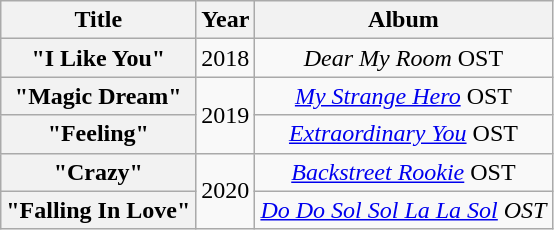<table class="wikitable plainrowheaders" style="text-align:center;">
<tr>
<th scope="col">Title</th>
<th scope="col">Year</th>
<th scope="col">Album</th>
</tr>
<tr>
<th scope="row">"I Like You" </th>
<td>2018</td>
<td><em>Dear My Room</em> OST</td>
</tr>
<tr>
<th scope="row">"Magic Dream"</th>
<td rowspan="2">2019</td>
<td><em><a href='#'>My Strange Hero</a></em> OST</td>
</tr>
<tr>
<th scope="row">"Feeling"</th>
<td><em><a href='#'>Extraordinary You</a></em> OST</td>
</tr>
<tr>
<th scope="row">"Crazy"</th>
<td rowspan="2">2020</td>
<td><em><a href='#'>Backstreet Rookie</a></em> OST</td>
</tr>
<tr>
<th scope="row">"Falling In Love"</th>
<td><em><a href='#'>Do Do Sol Sol La La Sol</a> OST</em></td>
</tr>
</table>
